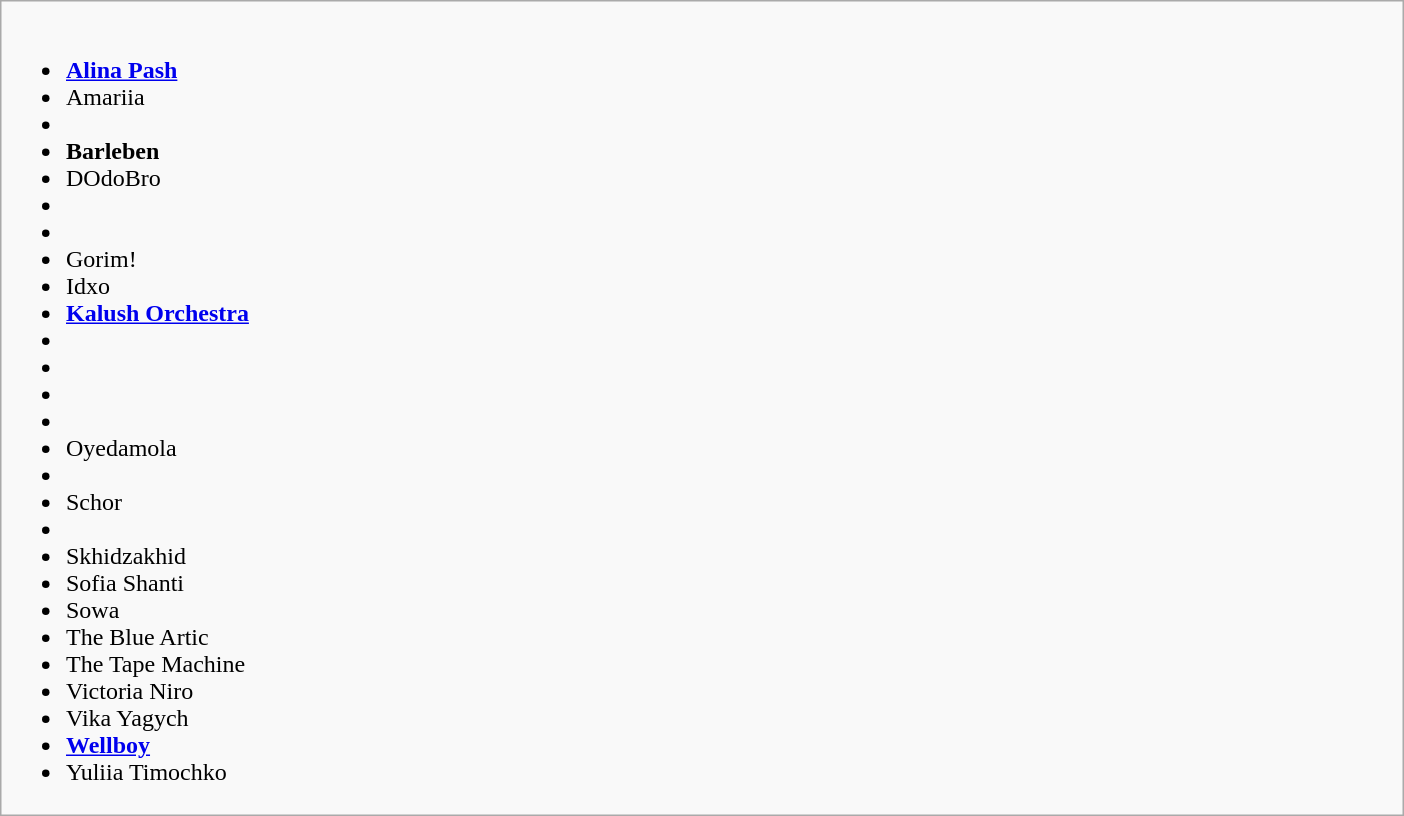<table class="wikitable collapsible" style="margin: 1em auto 1em auto">
<tr>
<td style="width:58em"><br><ul><li><strong><a href='#'>Alina Pash</a></strong></li><li>Amariia</li><li></li><li><strong>Barleben</strong></li><li>DOdoBro</li><li><strong></strong></li><li></li><li>Gorim!</li><li>Idxo</li><li><strong><a href='#'>Kalush Orchestra</a></strong></li><li><strong></strong></li><li></li><li><strong></strong></li><li><strong></strong></li><li>Oyedamola</li><li><strong></strong></li><li>Schor</li><li></li><li>Skhidzakhid</li><li>Sofia Shanti</li><li>Sowa</li><li>The Blue Artic</li><li>The Tape Machine</li><li>Victoria Niro</li><li>Vika Yagych</li><li><strong><a href='#'>Wellboy</a></strong></li><li>Yuliia Timochko</li></ul></td>
</tr>
</table>
